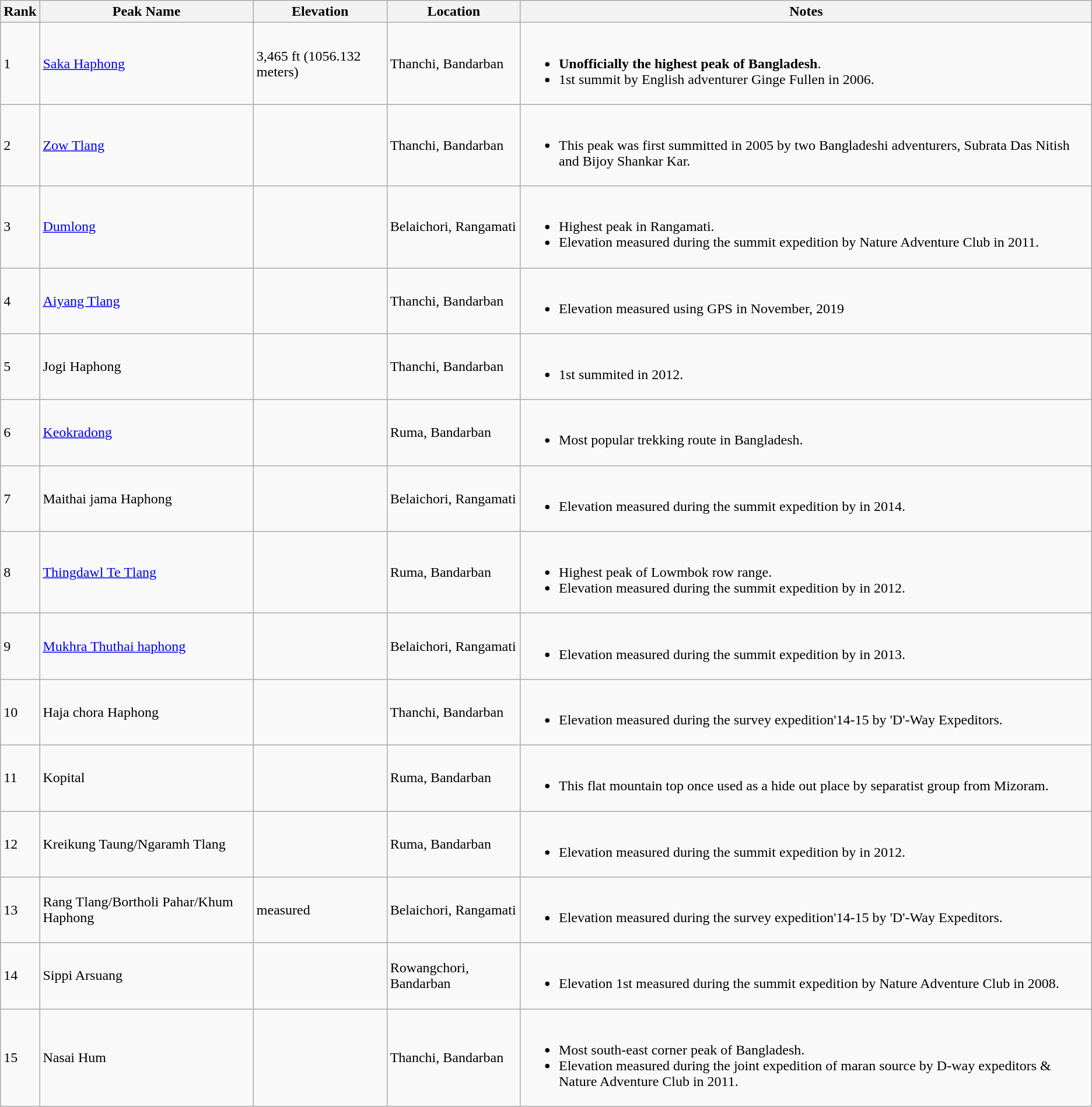<table class="wikitable sortable">
<tr>
<th scope"col">Rank</th>
<th scope"col">Peak Name</th>
<th scope"col" data-sort-type="number">Elevation</th>
<th scope"col">Location</th>
<th scope"col">Notes</th>
</tr>
<tr>
<td>1</td>
<td><a href='#'>Saka Haphong</a></td>
<td>3,465 ft (1056.132 meters)</td>
<td>Thanchi, Bandarban</td>
<td><br><ul><li><strong>Unofficially the highest peak of Bangladesh</strong>.</li><li>1st summit by English adventurer Ginge Fullen in 2006.</li></ul></td>
</tr>
<tr>
<td>2</td>
<td><a href='#'>Zow Tlang</a></td>
<td></td>
<td>Thanchi, Bandarban</td>
<td><br><ul><li>This peak was first summitted in 2005 by two Bangladeshi adventurers, Subrata Das Nitish and Bijoy Shankar Kar.</li></ul></td>
</tr>
<tr>
<td>3</td>
<td><a href='#'>Dumlong</a></td>
<td></td>
<td>Belaichori, Rangamati</td>
<td><br><ul><li>Highest peak in Rangamati.</li><li>Elevation measured during the summit expedition by Nature Adventure Club in 2011.</li></ul></td>
</tr>
<tr>
<td>4</td>
<td><a href='#'>Aiyang Tlang</a></td>
<td></td>
<td>Thanchi, Bandarban</td>
<td><br><ul><li>Elevation measured using GPS in November, 2019</li></ul></td>
</tr>
<tr>
<td>5</td>
<td>Jogi Haphong</td>
<td></td>
<td>Thanchi, Bandarban</td>
<td><br><ul><li>1st summited in 2012.</li></ul></td>
</tr>
<tr>
<td>6</td>
<td><a href='#'>Keokradong</a></td>
<td></td>
<td>Ruma, Bandarban</td>
<td><br><ul><li>Most popular trekking route in Bangladesh.</li></ul></td>
</tr>
<tr>
<td>7</td>
<td>Maithai jama Haphong</td>
<td></td>
<td>Belaichori, Rangamati</td>
<td><br><ul><li>Elevation measured during the summit expedition by  in 2014.</li></ul></td>
</tr>
<tr>
<td>8</td>
<td><a href='#'>Thingdawl Te Tlang</a></td>
<td></td>
<td>Ruma, Bandarban</td>
<td><br><ul><li>Highest peak of Lowmbok row range.</li><li>Elevation measured during the summit expedition by  in 2012.</li></ul></td>
</tr>
<tr>
<td>9</td>
<td><a href='#'>Mukhra Thuthai haphong</a></td>
<td></td>
<td>Belaichori, Rangamati</td>
<td><br><ul><li>Elevation measured during the summit expedition by  in 2013.</li></ul></td>
</tr>
<tr>
<td>10</td>
<td>Haja chora Haphong</td>
<td></td>
<td>Thanchi, Bandarban</td>
<td><br><ul><li>Elevation measured during the survey expedition'14-15 by 'D'-Way Expeditors.</li></ul></td>
</tr>
<tr>
<td>11</td>
<td>Kopital</td>
<td></td>
<td>Ruma, Bandarban</td>
<td><br><ul><li>This flat mountain top once used as a hide out place by separatist group from Mizoram.</li></ul></td>
</tr>
<tr>
<td>12</td>
<td>Kreikung Taung/Ngaramh Tlang</td>
<td></td>
<td>Ruma, Bandarban</td>
<td><br><ul><li>Elevation measured during the summit expedition by  in 2012.</li></ul></td>
</tr>
<tr>
<td>13</td>
<td>Rang Tlang/Bortholi Pahar/Khum Haphong</td>
<td>measured</td>
<td>Belaichori, Rangamati</td>
<td><br><ul><li>Elevation measured during the survey expedition'14-15 by 'D'-Way Expeditors.</li></ul></td>
</tr>
<tr>
<td>14</td>
<td>Sippi Arsuang</td>
<td></td>
<td>Rowangchori, Bandarban</td>
<td><br><ul><li>Elevation 1st measured during the summit expedition by Nature Adventure Club in 2008.</li></ul></td>
</tr>
<tr>
<td>15</td>
<td>Nasai Hum</td>
<td></td>
<td>Thanchi, Bandarban</td>
<td><br><ul><li>Most south-east corner peak of Bangladesh.</li><li>Elevation measured during the joint expedition of maran source by D-way expeditors & Nature Adventure Club in 2011.</li></ul></td>
</tr>
</table>
